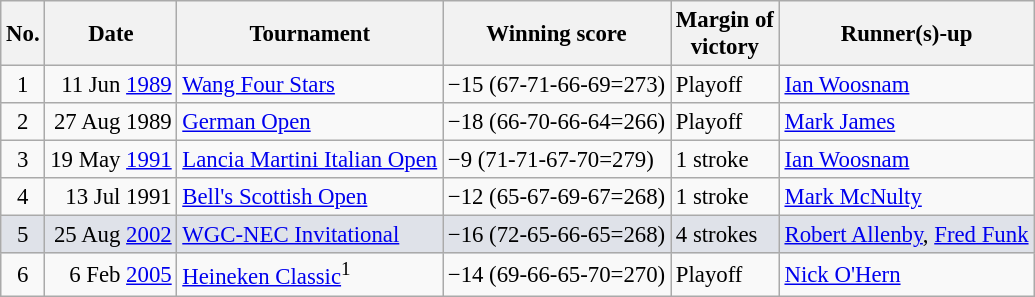<table class="wikitable" style="font-size:95%;">
<tr>
<th>No.</th>
<th>Date</th>
<th>Tournament</th>
<th>Winning score</th>
<th>Margin of<br>victory</th>
<th>Runner(s)-up</th>
</tr>
<tr>
<td align=center>1</td>
<td align=right>11 Jun <a href='#'>1989</a></td>
<td><a href='#'>Wang Four Stars</a></td>
<td>−15 (67-71-66-69=273)</td>
<td>Playoff</td>
<td> <a href='#'>Ian Woosnam</a></td>
</tr>
<tr>
<td align=center>2</td>
<td align=right>27 Aug 1989</td>
<td><a href='#'>German Open</a></td>
<td>−18 (66-70-66-64=266)</td>
<td>Playoff</td>
<td> <a href='#'>Mark James</a></td>
</tr>
<tr>
<td align=center>3</td>
<td align=right>19 May <a href='#'>1991</a></td>
<td><a href='#'>Lancia Martini Italian Open</a></td>
<td>−9 (71-71-67-70=279)</td>
<td>1 stroke</td>
<td> <a href='#'>Ian Woosnam</a></td>
</tr>
<tr>
<td align=center>4</td>
<td align=right>13 Jul 1991</td>
<td><a href='#'>Bell's Scottish Open</a></td>
<td>−12 (65-67-69-67=268)</td>
<td>1 stroke</td>
<td> <a href='#'>Mark McNulty</a></td>
</tr>
<tr style="background:#dfe2e9;">
<td align=center>5</td>
<td align=right>25 Aug <a href='#'>2002</a></td>
<td><a href='#'>WGC-NEC Invitational</a></td>
<td>−16 (72-65-66-65=268)</td>
<td>4 strokes</td>
<td> <a href='#'>Robert Allenby</a>,  <a href='#'>Fred Funk</a></td>
</tr>
<tr>
<td align=center>6</td>
<td align=right>6 Feb <a href='#'>2005</a></td>
<td><a href='#'>Heineken Classic</a><sup>1</sup></td>
<td>−14 (69-66-65-70=270)</td>
<td>Playoff</td>
<td> <a href='#'>Nick O'Hern</a></td>
</tr>
</table>
